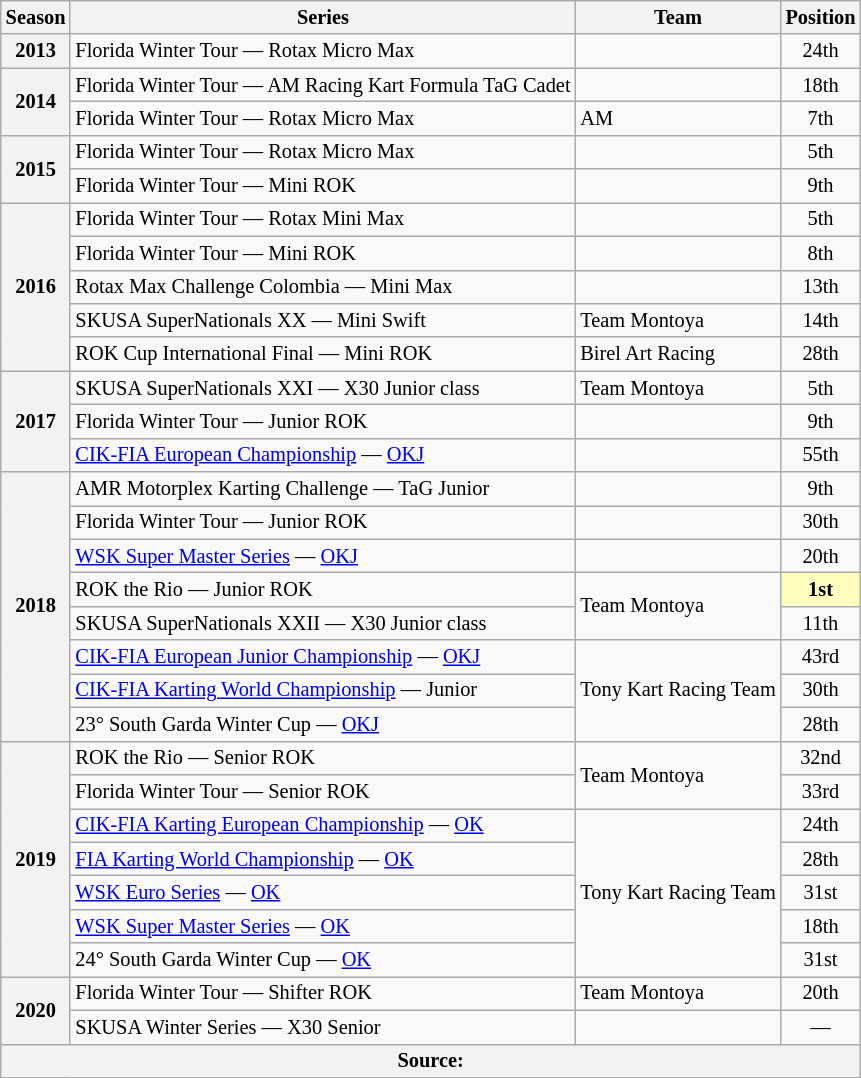<table class="wikitable" style="font-size: 85%; text-align:center">
<tr>
<th>Season</th>
<th>Series</th>
<th>Team</th>
<th>Position</th>
</tr>
<tr>
<th>2013</th>
<td align="left">Florida Winter Tour — Rotax Micro Max</td>
<td align="left"></td>
<td>24th</td>
</tr>
<tr>
<th rowspan="2">2014</th>
<td align="left">Florida Winter Tour — AM Racing Kart Formula TaG Cadet</td>
<td align="left"></td>
<td>18th</td>
</tr>
<tr>
<td align="left">Florida Winter Tour — Rotax Micro Max</td>
<td align="left">AM</td>
<td>7th</td>
</tr>
<tr>
<th rowspan="2">2015</th>
<td align="left">Florida Winter Tour — Rotax Micro Max</td>
<td align="left"></td>
<td>5th</td>
</tr>
<tr>
<td align="left">Florida Winter Tour — Mini ROK</td>
<td align="left"></td>
<td>9th</td>
</tr>
<tr>
<th rowspan="5">2016</th>
<td align="left">Florida Winter Tour — Rotax Mini Max</td>
<td align="left"></td>
<td>5th</td>
</tr>
<tr>
<td align="left">Florida Winter Tour — Mini ROK</td>
<td align="left"></td>
<td>8th</td>
</tr>
<tr>
<td align="left">Rotax Max Challenge Colombia — Mini Max</td>
<td align="left"></td>
<td>13th</td>
</tr>
<tr>
<td align="left">SKUSA SuperNationals XX — Mini Swift</td>
<td align="left">Team Montoya</td>
<td>14th</td>
</tr>
<tr>
<td align="left">ROK Cup International Final — Mini ROK</td>
<td align="left">Birel Art Racing</td>
<td>28th</td>
</tr>
<tr>
<th rowspan="3">2017</th>
<td align="left">SKUSA SuperNationals XXI — X30 Junior class</td>
<td align="left">Team Montoya</td>
<td>5th</td>
</tr>
<tr>
<td align="left">Florida Winter Tour — Junior ROK</td>
<td align="left"></td>
<td>9th</td>
</tr>
<tr>
<td align="left"><a href='#'>CIK-FIA European Championship</a> — <a href='#'>OKJ</a></td>
<td align="left"></td>
<td>55th</td>
</tr>
<tr>
<th rowspan="8">2018</th>
<td align="left">AMR Motorplex Karting Challenge — TaG Junior</td>
<td align="left"></td>
<td>9th</td>
</tr>
<tr>
<td align="left">Florida Winter Tour — Junior ROK</td>
<td align="left"></td>
<td>30th</td>
</tr>
<tr>
<td align="left"><a href='#'>WSK Super Master Series</a> — <a href='#'>OKJ</a></td>
<td align="left"></td>
<td>20th</td>
</tr>
<tr>
<td align="left">ROK the Rio — Junior ROK</td>
<td rowspan="2"  align="left">Team Montoya</td>
<td style="background:#FFFFBF;"><strong>1st</strong></td>
</tr>
<tr>
<td align="left">SKUSA SuperNationals XXII — X30 Junior class</td>
<td>11th</td>
</tr>
<tr>
<td align="left"><a href='#'>CIK-FIA European Junior Championship</a> — <a href='#'>OKJ</a></td>
<td rowspan="3"  align="left">Tony Kart Racing Team</td>
<td>43rd</td>
</tr>
<tr>
<td align="left"><a href='#'>CIK-FIA Karting World Championship</a> — Junior</td>
<td>30th</td>
</tr>
<tr>
<td align="left">23° South Garda Winter Cup — <a href='#'>OKJ</a></td>
<td>28th</td>
</tr>
<tr>
<th rowspan="7">2019</th>
<td align="left">ROK the Rio — Senior ROK</td>
<td rowspan="2"  align="left">Team Montoya</td>
<td>32nd</td>
</tr>
<tr>
<td align="left">Florida Winter Tour — Senior ROK</td>
<td>33rd</td>
</tr>
<tr>
<td align="left"><a href='#'>CIK-FIA Karting European Championship</a> — <a href='#'>OK</a></td>
<td rowspan="5"  align="left">Tony Kart Racing Team</td>
<td>24th</td>
</tr>
<tr>
<td align="left"><a href='#'>FIA Karting World Championship</a> — <a href='#'>OK</a></td>
<td>28th</td>
</tr>
<tr>
<td align="left"><a href='#'>WSK Euro Series</a> — <a href='#'>OK</a></td>
<td>31st</td>
</tr>
<tr>
<td align="left"><a href='#'>WSK Super Master Series</a> — <a href='#'>OK</a></td>
<td>18th</td>
</tr>
<tr>
<td align="left">24° South Garda Winter Cup — <a href='#'>OK</a></td>
<td>31st</td>
</tr>
<tr>
<th rowspan="2">2020</th>
<td align="left">Florida Winter Tour — Shifter ROK</td>
<td align="left">Team Montoya</td>
<td>20th</td>
</tr>
<tr>
<td align="left">SKUSA Winter Series — X30 Senior</td>
<td align="left"></td>
<td>—</td>
</tr>
<tr>
<th colspan="4">Source:</th>
</tr>
</table>
